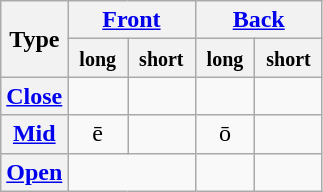<table class="wikitable">
<tr>
<th rowspan="2">Type</th>
<th colspan="2"><a href='#'>Front</a></th>
<th colspan="2"><a href='#'>Back</a></th>
</tr>
<tr style="text-align:center;">
<th> <small>long</small> </th>
<th> <small>short</small> </th>
<th> <small>long</small> </th>
<th> <small>short</small> </th>
</tr>
<tr style="text-align:center;">
<th><a href='#'>Close</a></th>
<td></td>
<td></td>
<td></td>
<td></td>
</tr>
<tr style="text-align:center;">
<th><a href='#'>Mid</a></th>
<td>ē</td>
<td></td>
<td>ō</td>
<td></td>
</tr>
<tr style="text-align:center;">
<th><a href='#'>Open</a></th>
<td colspan="2"></td>
<td></td>
<td></td>
</tr>
</table>
